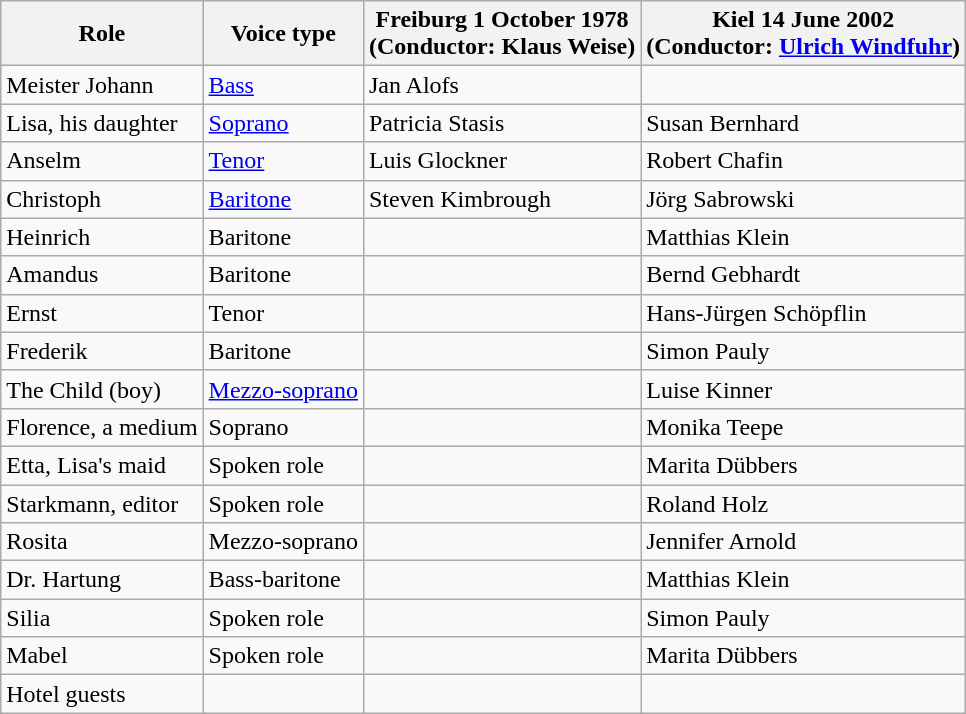<table class="wikitable">
<tr>
<th>Role</th>
<th>Voice type </th>
<th>Freiburg 1 October 1978 <br>(Conductor: Klaus Weise)</th>
<th>Kiel 14 June 2002<br>(Conductor: <a href='#'>Ulrich Windfuhr</a>)</th>
</tr>
<tr>
<td>Meister Johann</td>
<td><a href='#'>Bass</a></td>
<td>Jan Alofs</td>
<td></td>
</tr>
<tr>
<td>Lisa, his daughter</td>
<td><a href='#'>Soprano</a></td>
<td>Patricia Stasis</td>
<td>Susan Bernhard</td>
</tr>
<tr>
<td>Anselm</td>
<td><a href='#'>Tenor</a></td>
<td>Luis Glockner</td>
<td>Robert Chafin</td>
</tr>
<tr>
<td>Christoph</td>
<td><a href='#'>Baritone</a></td>
<td>Steven Kimbrough</td>
<td>Jörg Sabrowski</td>
</tr>
<tr>
<td>Heinrich</td>
<td>Baritone</td>
<td></td>
<td>Matthias Klein</td>
</tr>
<tr>
<td>Amandus</td>
<td>Baritone</td>
<td></td>
<td>Bernd Gebhardt</td>
</tr>
<tr>
<td>Ernst</td>
<td>Tenor</td>
<td></td>
<td>Hans-Jürgen Schöpflin</td>
</tr>
<tr>
<td>Frederik</td>
<td>Baritone</td>
<td></td>
<td>Simon Pauly</td>
</tr>
<tr>
<td>The Child (boy)</td>
<td><a href='#'>Mezzo-soprano</a></td>
<td></td>
<td>Luise Kinner</td>
</tr>
<tr>
<td>Florence, a medium</td>
<td>Soprano</td>
<td></td>
<td>Monika Teepe</td>
</tr>
<tr>
<td>Etta, Lisa's maid</td>
<td>Spoken role</td>
<td></td>
<td>Marita Dübbers</td>
</tr>
<tr>
<td>Starkmann, editor</td>
<td>Spoken role</td>
<td></td>
<td>Roland Holz</td>
</tr>
<tr>
<td>Rosita</td>
<td>Mezzo-soprano</td>
<td></td>
<td>Jennifer Arnold</td>
</tr>
<tr>
<td>Dr. Hartung</td>
<td>Bass-baritone</td>
<td></td>
<td>Matthias Klein</td>
</tr>
<tr>
<td>Silia</td>
<td>Spoken role</td>
<td></td>
<td>Simon Pauly</td>
</tr>
<tr>
<td>Mabel</td>
<td>Spoken role</td>
<td></td>
<td>Marita Dübbers</td>
</tr>
<tr>
<td>Hotel guests</td>
<td></td>
<td></td>
<td></td>
</tr>
</table>
